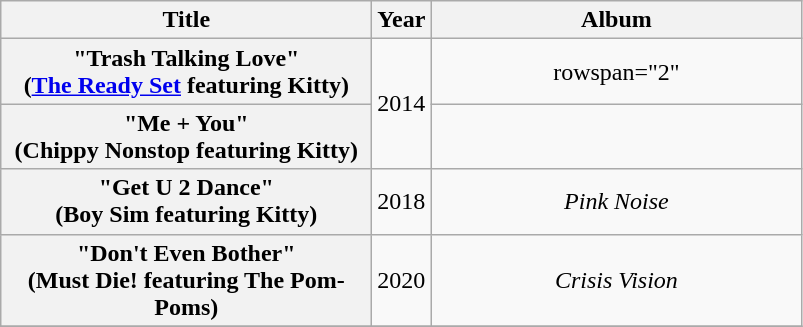<table class="wikitable plainrowheaders" style="text-align:center">
<tr>
<th scope="col" style="width:15em;">Title</th>
<th scope="col">Year</th>
<th scope="col" style="width:15em;">Album</th>
</tr>
<tr>
<th scope="row">"Trash Talking Love"<br><span>(<a href='#'>The Ready Set</a> featuring Kitty)</span></th>
<td rowspan="2">2014</td>
<td>rowspan="2" </td>
</tr>
<tr>
<th scope="row">"Me + You"<br><span>(Chippy Nonstop featuring Kitty)</span></th>
</tr>
<tr>
<th scope="row">"Get U 2 Dance"<br><span>(Boy Sim featuring Kitty)</span></th>
<td>2018</td>
<td><em>Pink Noise</em></td>
</tr>
<tr>
<th scope="row">"Don't Even Bother"<br><span>(Must Die! featuring The Pom-Poms)</span></th>
<td>2020</td>
<td><em>Crisis Vision</em></td>
</tr>
<tr>
</tr>
</table>
